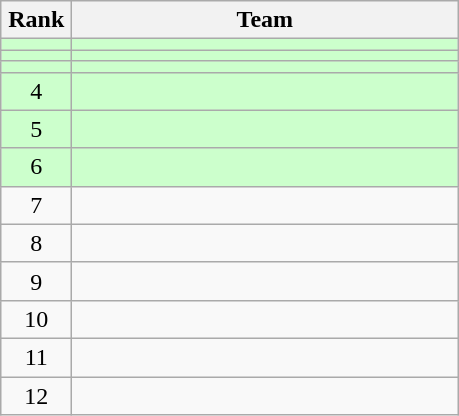<table class="wikitable" style="text-align: center;">
<tr>
<th width=40>Rank</th>
<th width=250>Team</th>
</tr>
<tr bgcolor=#ccffcc align=center>
<td></td>
<td style="text-align:left;"></td>
</tr>
<tr bgcolor=#ccffcc align=center>
<td></td>
<td style="text-align:left;"></td>
</tr>
<tr bgcolor=#ccffcc align=center>
<td></td>
<td style="text-align:left;"></td>
</tr>
<tr bgcolor=#ccffcc align=center>
<td>4</td>
<td style="text-align:left;"></td>
</tr>
<tr bgcolor=#ccffcc align=center>
<td>5</td>
<td style="text-align:left;"></td>
</tr>
<tr bgcolor=#ccffcc align=center>
<td>6</td>
<td style="text-align:left;"></td>
</tr>
<tr align=center>
<td>7</td>
<td style="text-align:left;"></td>
</tr>
<tr align=center>
<td>8</td>
<td style="text-align:left;"></td>
</tr>
<tr align=center>
<td>9</td>
<td style="text-align:left;"></td>
</tr>
<tr align=center>
<td>10</td>
<td style="text-align:left;"></td>
</tr>
<tr align=center>
<td>11</td>
<td style="text-align:left;"></td>
</tr>
<tr align=center>
<td>12</td>
<td style="text-align:left;"></td>
</tr>
</table>
